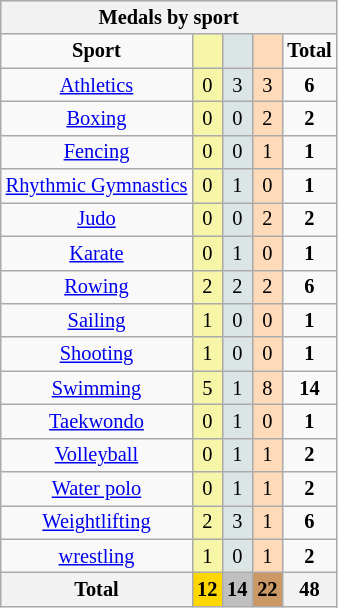<table class="wikitable" style="font-size:85%; text-align:center;">
<tr style="background:#efefef;">
<th colspan=5><strong>Medals by sport</strong></th>
</tr>
<tr>
<td><strong>Sport</strong></td>
<td style="background:#f7f6a8;"></td>
<td style="background:#dce5e5;"></td>
<td style="background:#ffdab9;"></td>
<td><strong>Total</strong></td>
</tr>
<tr>
<td><a href='#'>Athletics</a></td>
<td style="background:#F7F6A8;">0</td>
<td style="background:#DCE5E5;">3</td>
<td style="background:#FFDAB9;">3</td>
<td><strong>6</strong></td>
</tr>
<tr>
<td><a href='#'>Boxing</a></td>
<td style="background:#F7F6A8;">0</td>
<td style="background:#DCE5E5;">0</td>
<td style="background:#FFDAB9;">2</td>
<td><strong>2</strong></td>
</tr>
<tr>
<td><a href='#'>Fencing</a></td>
<td style="background:#F7F6A8;">0</td>
<td style="background:#DCE5E5;">0</td>
<td style="background:#FFDAB9;">1</td>
<td><strong>1</strong></td>
</tr>
<tr>
<td><a href='#'>Rhythmic Gymnastics</a></td>
<td style="background:#F7F6A8;">0</td>
<td style="background:#DCE5E5;">1</td>
<td style="background:#FFDAB9;">0</td>
<td><strong>1</strong></td>
</tr>
<tr>
<td><a href='#'>Judo</a></td>
<td style="background:#F7F6A8;">0</td>
<td style="background:#DCE5E5;">0</td>
<td style="background:#FFDAB9;">2</td>
<td><strong>2</strong></td>
</tr>
<tr>
<td><a href='#'>Karate</a></td>
<td style="background:#F7F6A8;">0</td>
<td style="background:#DCE5E5;">1</td>
<td style="background:#FFDAB9;">0</td>
<td><strong>1</strong></td>
</tr>
<tr>
<td><a href='#'>Rowing</a></td>
<td style="background:#F7F6A8;">2</td>
<td style="background:#DCE5E5;">2</td>
<td style="background:#FFDAB9;">2</td>
<td><strong>6</strong></td>
</tr>
<tr>
<td><a href='#'>Sailing</a></td>
<td style="background:#F7F6A8;">1</td>
<td style="background:#DCE5E5;">0</td>
<td style="background:#FFDAB9;">0</td>
<td><strong>1</strong></td>
</tr>
<tr>
<td><a href='#'>Shooting</a></td>
<td style="background:#F7F6A8;">1</td>
<td style="background:#DCE5E5;">0</td>
<td style="background:#FFDAB9;">0</td>
<td><strong>1</strong></td>
</tr>
<tr>
<td><a href='#'>Swimming</a></td>
<td style="background:#F7F6A8;">5</td>
<td style="background:#DCE5E5;">1</td>
<td style="background:#FFDAB9;">8</td>
<td><strong>14</strong></td>
</tr>
<tr>
<td><a href='#'>Taekwondo</a></td>
<td style="background:#F7F6A8;">0</td>
<td style="background:#DCE5E5;">1</td>
<td style="background:#FFDAB9;">0</td>
<td><strong>1</strong></td>
</tr>
<tr>
<td><a href='#'>Volleyball</a></td>
<td style="background:#F7F6A8;">0</td>
<td style="background:#DCE5E5;">1</td>
<td style="background:#FFDAB9;">1</td>
<td><strong>2</strong></td>
</tr>
<tr>
<td><a href='#'>Water polo</a></td>
<td style="background:#F7F6A8;">0</td>
<td style="background:#DCE5E5;">1</td>
<td style="background:#FFDAB9;">1</td>
<td><strong>2</strong></td>
</tr>
<tr>
<td><a href='#'>Weightlifting</a></td>
<td style="background:#F7F6A8;">2</td>
<td style="background:#DCE5E5;">3</td>
<td style="background:#FFDAB9;">1</td>
<td><strong>6</strong></td>
</tr>
<tr>
<td><a href='#'>wrestling</a></td>
<td style="background:#F7F6A8;">1</td>
<td style="background:#DCE5E5;">0</td>
<td style="background:#FFDAB9;">1</td>
<td><strong>2</strong></td>
</tr>
<tr>
<th>Total</th>
<th style="background:gold;">12</th>
<th style="background:silver;">14</th>
<th style="background:#c96;">22</th>
<th>48</th>
</tr>
</table>
